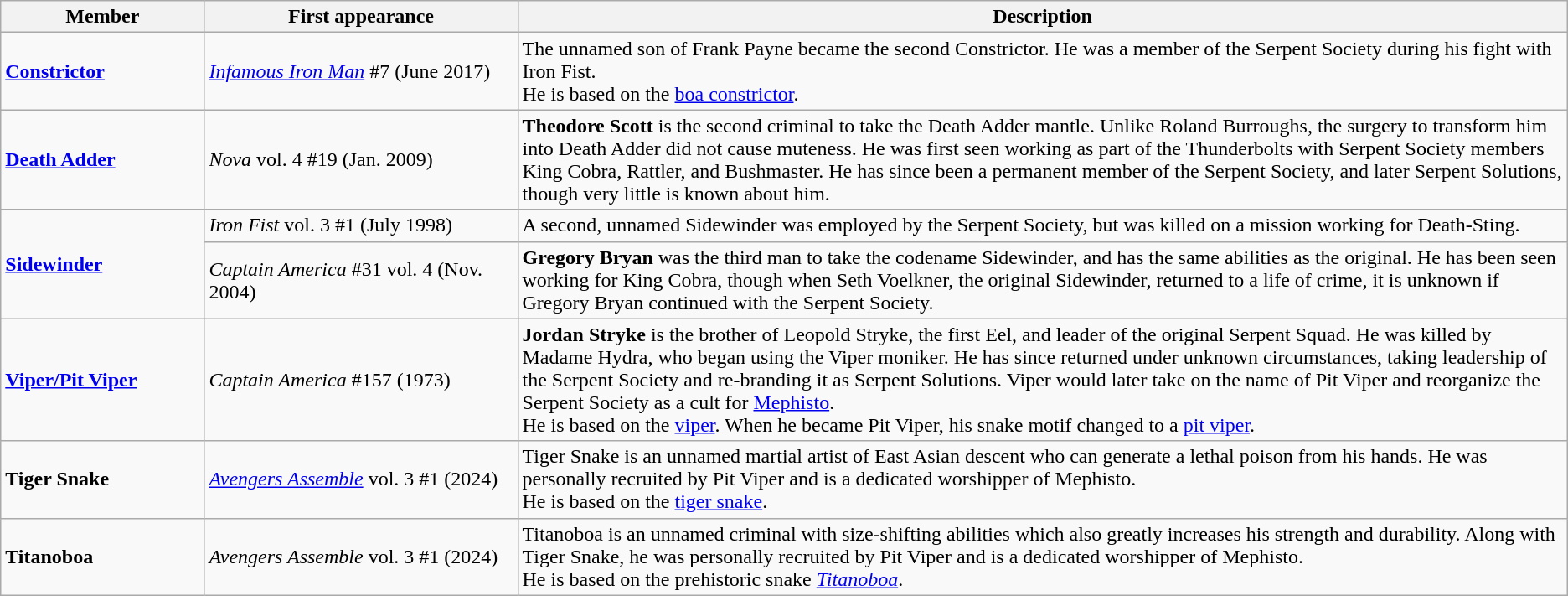<table class="wikitable">
<tr>
<th width="13%">Member</th>
<th width="20%">First appearance</th>
<th width="67%">Description</th>
</tr>
<tr>
<td><strong><a href='#'>Constrictor</a></strong></td>
<td><em><a href='#'>Infamous Iron Man</a></em> #7 (June 2017)</td>
<td>The unnamed son of Frank Payne became the second Constrictor. He was a member of the Serpent Society during his fight with Iron Fist.<br>He is based on the <a href='#'>boa constrictor</a>.</td>
</tr>
<tr>
<td><strong><a href='#'>Death Adder</a></strong></td>
<td><em>Nova</em> vol. 4 #19 (Jan. 2009)</td>
<td><strong>Theodore Scott</strong> is the second criminal to take the Death Adder mantle. Unlike Roland Burroughs, the surgery to transform him into Death Adder did not cause muteness. He was first seen working as part of the Thunderbolts with Serpent Society members King Cobra, Rattler, and Bushmaster. He has since been a permanent member of the Serpent Society, and later Serpent Solutions, though very little is known about him.</td>
</tr>
<tr>
<td rowspan=2><strong><a href='#'>Sidewinder</a></strong></td>
<td><em>Iron Fist</em> vol. 3 #1 (July 1998)</td>
<td>A second, unnamed Sidewinder was employed by the Serpent Society, but was killed on a mission working for Death-Sting.</td>
</tr>
<tr>
<td><em>Captain America</em> #31 vol. 4 (Nov. 2004)</td>
<td><strong>Gregory Bryan</strong> was the third man to take the codename Sidewinder, and has the same abilities as the original. He has been seen working for King Cobra, though when Seth Voelkner, the original Sidewinder, returned to a life of crime, it is unknown if Gregory Bryan continued with the Serpent Society.</td>
</tr>
<tr>
<td><strong><a href='#'>Viper/Pit Viper</a></strong></td>
<td><em>Captain America</em> #157 (1973)</td>
<td><strong>Jordan Stryke</strong> is the brother of Leopold Stryke, the first Eel, and leader of the original Serpent Squad. He was killed by Madame Hydra, who began using the Viper moniker. He has since returned under unknown circumstances, taking leadership of the Serpent Society and re-branding it as Serpent Solutions. Viper would later take on the name of Pit Viper and reorganize the Serpent Society as a cult for <a href='#'>Mephisto</a>.<br>He is based on the <a href='#'>viper</a>. When he became Pit Viper, his snake motif changed to a <a href='#'>pit viper</a>.</td>
</tr>
<tr>
<td><strong>Tiger Snake</strong></td>
<td><em><a href='#'>Avengers Assemble</a></em> vol. 3 #1 (2024)</td>
<td>Tiger Snake is an unnamed martial artist of East Asian descent who can generate a lethal poison from his hands. He was personally recruited by Pit Viper and is a dedicated worshipper of Mephisto.<br>He is based on the <a href='#'>tiger snake</a>.</td>
</tr>
<tr>
<td><strong>Titanoboa</strong></td>
<td><em>Avengers Assemble</em> vol. 3 #1 (2024)</td>
<td>Titanoboa is an unnamed criminal with size-shifting abilities which also greatly increases his strength and durability. Along with Tiger Snake, he was personally recruited by Pit Viper and is a dedicated worshipper of Mephisto.<br>He is based on the prehistoric snake <em><a href='#'>Titanoboa</a></em>.</td>
</tr>
</table>
